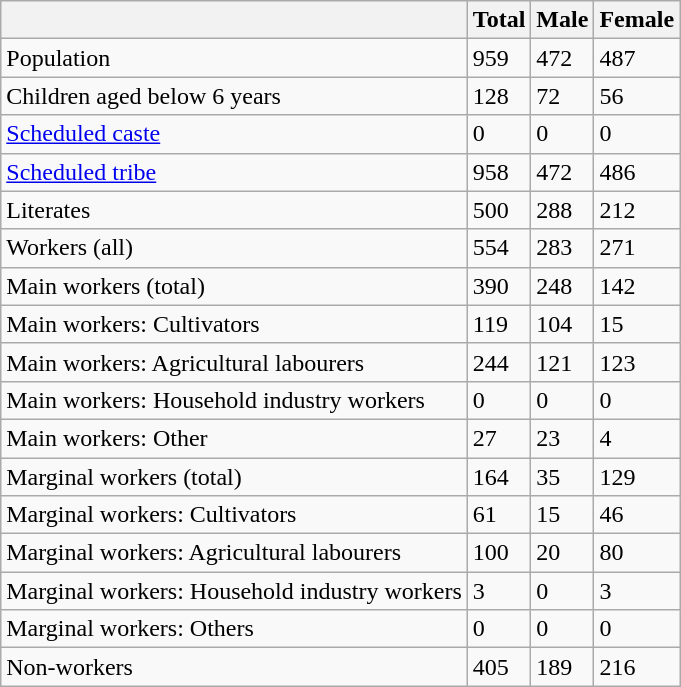<table class="wikitable sortable">
<tr>
<th></th>
<th>Total</th>
<th>Male</th>
<th>Female</th>
</tr>
<tr>
<td>Population</td>
<td>959</td>
<td>472</td>
<td>487</td>
</tr>
<tr>
<td>Children aged below 6 years</td>
<td>128</td>
<td>72</td>
<td>56</td>
</tr>
<tr>
<td><a href='#'>Scheduled caste</a></td>
<td>0</td>
<td>0</td>
<td>0</td>
</tr>
<tr>
<td><a href='#'>Scheduled tribe</a></td>
<td>958</td>
<td>472</td>
<td>486</td>
</tr>
<tr>
<td>Literates</td>
<td>500</td>
<td>288</td>
<td>212</td>
</tr>
<tr>
<td>Workers (all)</td>
<td>554</td>
<td>283</td>
<td>271</td>
</tr>
<tr>
<td>Main workers (total)</td>
<td>390</td>
<td>248</td>
<td>142</td>
</tr>
<tr>
<td>Main workers: Cultivators</td>
<td>119</td>
<td>104</td>
<td>15</td>
</tr>
<tr>
<td>Main workers: Agricultural labourers</td>
<td>244</td>
<td>121</td>
<td>123</td>
</tr>
<tr>
<td>Main workers: Household industry workers</td>
<td>0</td>
<td>0</td>
<td>0</td>
</tr>
<tr>
<td>Main workers: Other</td>
<td>27</td>
<td>23</td>
<td>4</td>
</tr>
<tr>
<td>Marginal workers (total)</td>
<td>164</td>
<td>35</td>
<td>129</td>
</tr>
<tr>
<td>Marginal workers: Cultivators</td>
<td>61</td>
<td>15</td>
<td>46</td>
</tr>
<tr>
<td>Marginal workers: Agricultural labourers</td>
<td>100</td>
<td>20</td>
<td>80</td>
</tr>
<tr>
<td>Marginal workers: Household industry workers</td>
<td>3</td>
<td>0</td>
<td>3</td>
</tr>
<tr>
<td>Marginal workers: Others</td>
<td>0</td>
<td>0</td>
<td>0</td>
</tr>
<tr>
<td>Non-workers</td>
<td>405</td>
<td>189</td>
<td>216</td>
</tr>
</table>
